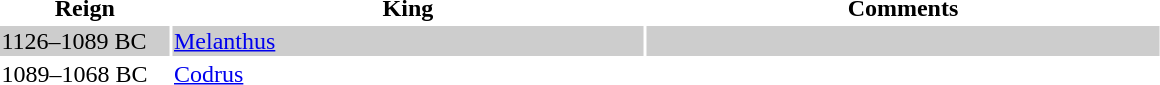<table border="0" width=777px>
<tr>
<th>Reign</th>
<th>King</th>
<th>Comments</th>
</tr>
<tr bgcolor="#cdcdcd">
<td width=111px>1126–1089 BC</td>
<td><a href='#'>Melanthus</a></td>
<td></td>
</tr>
<tr>
<td>1089–1068 BC</td>
<td><a href='#'>Codrus</a></td>
<td></td>
</tr>
</table>
